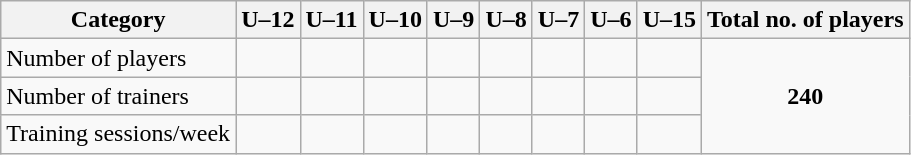<table class="wikitable sortable">
<tr>
<th>Category</th>
<th>U–12</th>
<th>U–11</th>
<th>U–10</th>
<th>U–9</th>
<th>U–8</th>
<th>U–7</th>
<th>U–6</th>
<th>U–15</th>
<th>Total no. of players</th>
</tr>
<tr>
<td>Number of players</td>
<td></td>
<td></td>
<td></td>
<td></td>
<td></td>
<td></td>
<td></td>
<td></td>
<td rowspan="3" style="text-align:center;"><strong>240</strong></td>
</tr>
<tr>
<td>Number of trainers</td>
<td></td>
<td></td>
<td></td>
<td></td>
<td></td>
<td></td>
<td></td>
<td></td>
</tr>
<tr>
<td>Training sessions/week</td>
<td></td>
<td></td>
<td></td>
<td></td>
<td></td>
<td></td>
<td></td>
<td></td>
</tr>
</table>
